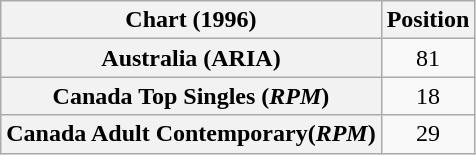<table class="wikitable sortable plainrowheaders" style="text-align:center">
<tr>
<th scope="col">Chart (1996)</th>
<th scope="col">Position</th>
</tr>
<tr>
<th scope="row">Australia (ARIA)</th>
<td>81</td>
</tr>
<tr>
<th scope="row">Canada Top Singles (<em>RPM</em>)</th>
<td>18</td>
</tr>
<tr>
<th scope="row">Canada Adult Contemporary(<em>RPM</em>)</th>
<td>29</td>
</tr>
</table>
